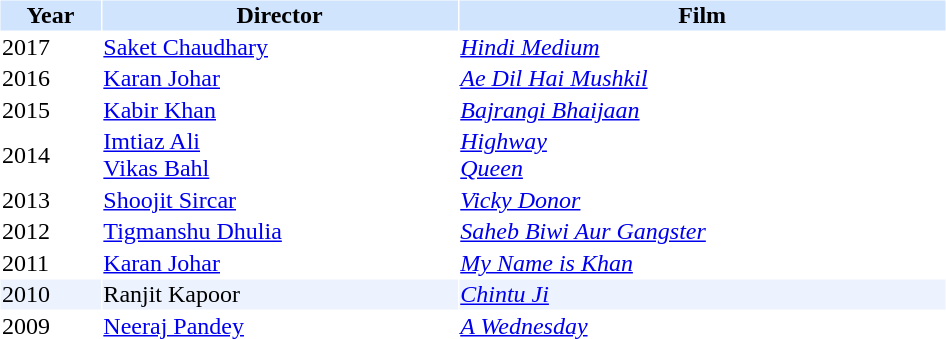<table cellspacing="1" cellpadding="1" border="0" width="50%">
<tr bgcolor="#d1e4fd">
<th>Year</th>
<th>Director</th>
<th>Film</th>
</tr>
<tr>
<td>2017</td>
<td><a href='#'>Saket Chaudhary</a></td>
<td><em><a href='#'>Hindi Medium</a></em></td>
</tr>
<tr>
<td>2016</td>
<td><a href='#'>Karan Johar</a></td>
<td><em><a href='#'>Ae Dil Hai Mushkil</a></em></td>
</tr>
<tr>
<td>2015</td>
<td><a href='#'>Kabir Khan</a></td>
<td><em><a href='#'>Bajrangi Bhaijaan</a></em></td>
</tr>
<tr>
<td>2014</td>
<td><a href='#'>Imtiaz Ali</a><br><a href='#'>Vikas Bahl</a></td>
<td><em><a href='#'>Highway</a></em><br><em><a href='#'>Queen</a></em></td>
</tr>
<tr>
<td>2013</td>
<td><a href='#'>Shoojit Sircar</a></td>
<td><em><a href='#'>Vicky Donor</a></em></td>
</tr>
<tr>
<td>2012</td>
<td><a href='#'>Tigmanshu Dhulia</a></td>
<td><em><a href='#'>Saheb Biwi Aur Gangster</a></em></td>
</tr>
<tr>
<td>2011</td>
<td><a href='#'>Karan Johar</a></td>
<td><em><a href='#'>My Name is Khan</a></em></td>
</tr>
<tr bgcolor=#edf3fe>
<td>2010</td>
<td>Ranjit Kapoor</td>
<td><em><a href='#'>Chintu Ji</a></em></td>
</tr>
<tr>
<td>2009</td>
<td><a href='#'>Neeraj Pandey</a></td>
<td><em><a href='#'>A Wednesday</a></em></td>
</tr>
<tr bgcolor=#edf3fe>
</tr>
<tr>
</tr>
</table>
